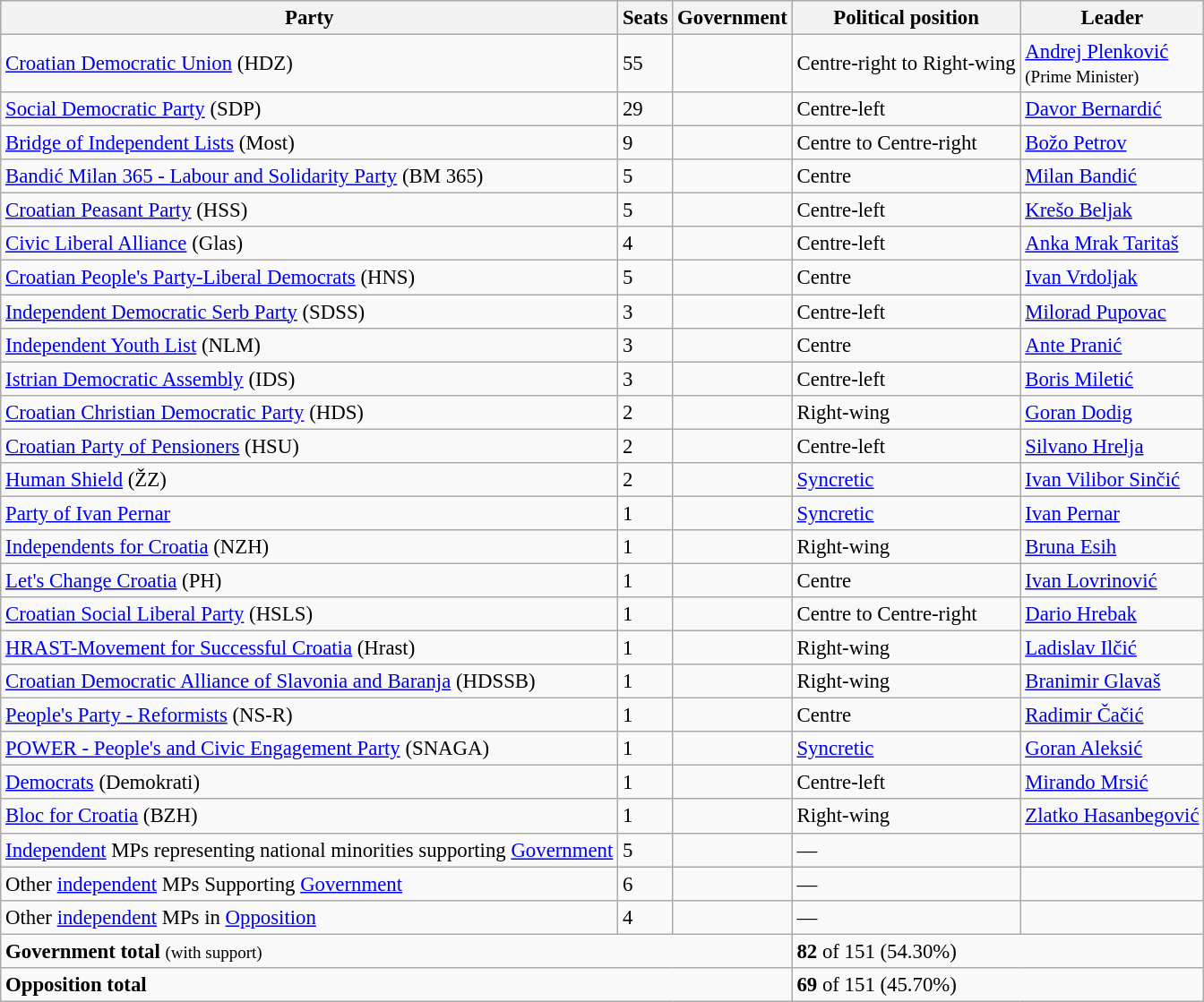<table class="wikitable collapsible collapsed" style="text-align:left; font-size:95%">
<tr>
<th>Party</th>
<th>Seats</th>
<th>Government</th>
<th>Political position</th>
<th>Leader</th>
</tr>
<tr>
<td><a href='#'>Croatian Democratic Union</a> (HDZ)</td>
<td>55</td>
<td></td>
<td>Centre-right to Right-wing</td>
<td><a href='#'>Andrej Plenković</a><br><small>(Prime Minister)</small></td>
</tr>
<tr>
<td><a href='#'>Social Democratic Party</a> (SDP)</td>
<td>29</td>
<td></td>
<td>Centre-left</td>
<td><a href='#'>Davor Bernardić</a></td>
</tr>
<tr>
<td><a href='#'>Bridge of Independent Lists</a> (Most)</td>
<td>9</td>
<td></td>
<td>Centre to Centre-right</td>
<td><a href='#'>Božo Petrov</a></td>
</tr>
<tr>
<td><a href='#'>Bandić Milan 365 - Labour and Solidarity Party</a> (BM 365)</td>
<td>5</td>
<td></td>
<td>Centre</td>
<td><a href='#'>Milan Bandić</a></td>
</tr>
<tr>
<td><a href='#'>Croatian Peasant Party</a> (HSS)</td>
<td>5</td>
<td></td>
<td>Centre-left</td>
<td><a href='#'>Krešo Beljak</a></td>
</tr>
<tr>
<td><a href='#'>Civic Liberal Alliance</a> (Glas)</td>
<td>4</td>
<td></td>
<td>Centre-left</td>
<td><a href='#'>Anka Mrak Taritaš</a></td>
</tr>
<tr>
<td><a href='#'>Croatian People's Party-Liberal Democrats</a> (HNS)</td>
<td>5</td>
<td></td>
<td>Centre</td>
<td><a href='#'>Ivan Vrdoljak</a></td>
</tr>
<tr>
<td><a href='#'>Independent Democratic Serb Party</a> (SDSS)</td>
<td>3</td>
<td></td>
<td>Centre-left</td>
<td><a href='#'>Milorad Pupovac</a></td>
</tr>
<tr>
<td><a href='#'>Independent Youth List</a> (NLM)</td>
<td>3</td>
<td></td>
<td>Centre</td>
<td><a href='#'>Ante Pranić</a></td>
</tr>
<tr>
<td><a href='#'>Istrian Democratic Assembly</a> (IDS)</td>
<td>3</td>
<td></td>
<td>Centre-left</td>
<td><a href='#'>Boris Miletić</a></td>
</tr>
<tr>
<td><a href='#'>Croatian Christian Democratic Party</a> (HDS)</td>
<td>2</td>
<td></td>
<td>Right-wing</td>
<td><a href='#'>Goran Dodig</a></td>
</tr>
<tr>
<td><a href='#'>Croatian Party of Pensioners</a> (HSU)</td>
<td>2</td>
<td></td>
<td>Centre-left</td>
<td><a href='#'>Silvano Hrelja</a></td>
</tr>
<tr>
<td><a href='#'>Human Shield</a> (ŽZ)</td>
<td>2</td>
<td></td>
<td><a href='#'>Syncretic</a></td>
<td><a href='#'>Ivan Vilibor Sinčić</a></td>
</tr>
<tr>
<td><a href='#'>Party of Ivan Pernar</a></td>
<td>1</td>
<td></td>
<td><a href='#'>Syncretic</a></td>
<td><a href='#'>Ivan Pernar</a></td>
</tr>
<tr>
<td><a href='#'>Independents for Croatia</a> (NZH)</td>
<td>1</td>
<td></td>
<td>Right-wing</td>
<td><a href='#'>Bruna Esih</a></td>
</tr>
<tr>
<td><a href='#'>Let's Change Croatia</a> (PH)</td>
<td>1</td>
<td></td>
<td>Centre</td>
<td><a href='#'>Ivan Lovrinović</a></td>
</tr>
<tr>
<td><a href='#'>Croatian Social Liberal Party</a> (HSLS)</td>
<td>1</td>
<td></td>
<td>Centre to Centre-right</td>
<td><a href='#'>Dario Hrebak</a></td>
</tr>
<tr>
<td><a href='#'>HRAST-Movement for Successful Croatia</a> (Hrast)</td>
<td>1</td>
<td></td>
<td>Right-wing</td>
<td><a href='#'>Ladislav Ilčić</a></td>
</tr>
<tr>
<td><a href='#'>Croatian Democratic Alliance of Slavonia and Baranja</a> (HDSSB)</td>
<td>1</td>
<td></td>
<td>Right-wing</td>
<td><a href='#'>Branimir Glavaš</a></td>
</tr>
<tr>
<td><a href='#'>People's Party - Reformists</a> (NS-R)</td>
<td>1</td>
<td></td>
<td>Centre</td>
<td><a href='#'>Radimir Čačić</a></td>
</tr>
<tr>
<td><a href='#'>POWER - People's and Civic Engagement Party</a> (SNAGA)</td>
<td>1</td>
<td></td>
<td><a href='#'>Syncretic</a></td>
<td><a href='#'>Goran Aleksić</a></td>
</tr>
<tr>
<td><a href='#'>Democrats</a> (Demokrati)</td>
<td>1</td>
<td></td>
<td>Centre-left</td>
<td><a href='#'>Mirando Mrsić</a></td>
</tr>
<tr>
<td><a href='#'>Bloc for Croatia</a> (BZH)</td>
<td>1</td>
<td></td>
<td>Right-wing</td>
<td><a href='#'>Zlatko Hasanbegović</a></td>
</tr>
<tr>
<td><a href='#'>Independent</a> MPs representing national minorities supporting <a href='#'>Government</a></td>
<td>5</td>
<td></td>
<td>—</td>
<td></td>
</tr>
<tr>
<td>Other <a href='#'>independent</a> MPs Supporting <a href='#'>Government</a></td>
<td>6</td>
<td></td>
<td>—</td>
<td></td>
</tr>
<tr>
<td>Other <a href='#'>independent</a> MPs in <a href='#'>Opposition</a></td>
<td>4</td>
<td></td>
<td>—</td>
<td></td>
</tr>
<tr>
<td colspan=3><strong>Government total</strong> <small>(with support)</small></td>
<td colspan=3><strong>82</strong> of 151 (54.30%)</td>
</tr>
<tr>
<td colspan=3><strong>Opposition total</strong></td>
<td colspan=3><strong>69</strong> of 151 (45.70%)</td>
</tr>
</table>
